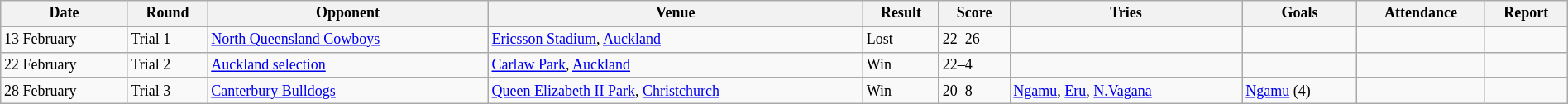<table class="wikitable"  style="font-size:75%; width:100%;">
<tr>
<th>Date</th>
<th>Round</th>
<th>Opponent</th>
<th>Venue</th>
<th>Result</th>
<th>Score</th>
<th>Tries</th>
<th>Goals</th>
<th>Attendance</th>
<th>Report</th>
</tr>
<tr>
<td>13 February</td>
<td>Trial 1</td>
<td> <a href='#'>North Queensland Cowboys</a></td>
<td><a href='#'>Ericsson Stadium</a>, <a href='#'>Auckland</a></td>
<td>Lost</td>
<td>22–26</td>
<td></td>
<td></td>
<td></td>
<td></td>
</tr>
<tr>
<td>22 February</td>
<td>Trial 2</td>
<td> <a href='#'>Auckland selection</a></td>
<td><a href='#'>Carlaw Park</a>, <a href='#'>Auckland</a></td>
<td>Win</td>
<td>22–4</td>
<td></td>
<td></td>
<td></td>
<td></td>
</tr>
<tr>
<td>28 February</td>
<td>Trial 3</td>
<td> <a href='#'>Canterbury Bulldogs</a></td>
<td><a href='#'>Queen Elizabeth II Park</a>, <a href='#'>Christchurch</a></td>
<td>Win</td>
<td>20–8</td>
<td><a href='#'>Ngamu</a>, <a href='#'>Eru</a>, <a href='#'>N.Vagana</a></td>
<td><a href='#'>Ngamu</a> (4)</td>
<td></td>
<td></td>
</tr>
</table>
